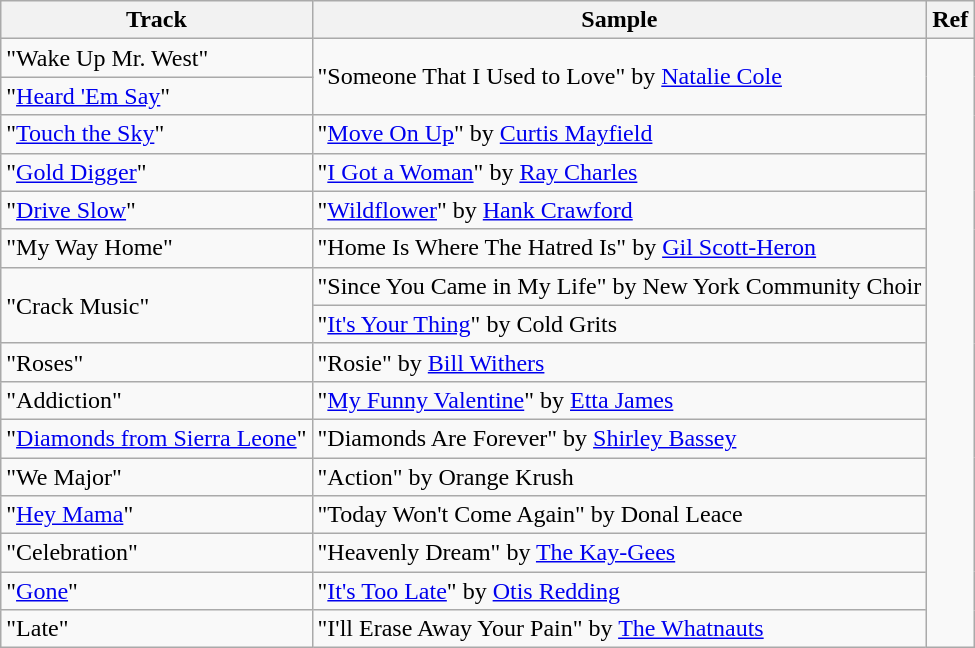<table class="wikitable">
<tr>
<th>Track</th>
<th>Sample</th>
<th>Ref</th>
</tr>
<tr>
<td>"Wake Up Mr. West"</td>
<td rowspan="2">"Someone That I Used to Love" by <a href='#'>Natalie Cole</a></td>
<td rowspan="16"></td>
</tr>
<tr>
<td>"<a href='#'>Heard 'Em Say</a>"</td>
</tr>
<tr>
<td>"<a href='#'>Touch the Sky</a>"</td>
<td>"<a href='#'>Move On Up</a>" by <a href='#'>Curtis Mayfield</a></td>
</tr>
<tr>
<td>"<a href='#'>Gold Digger</a>"</td>
<td>"<a href='#'>I Got a Woman</a>" by <a href='#'>Ray Charles</a></td>
</tr>
<tr>
<td>"<a href='#'>Drive Slow</a>"</td>
<td>"<a href='#'>Wildflower</a>" by <a href='#'>Hank Crawford</a></td>
</tr>
<tr>
<td>"My Way Home"</td>
<td>"Home Is Where The Hatred Is" by <a href='#'>Gil Scott-Heron</a></td>
</tr>
<tr>
<td rowspan="2">"Crack Music"</td>
<td>"Since You Came in My Life" by New York Community Choir</td>
</tr>
<tr>
<td>"<a href='#'>It's Your Thing</a>" by Cold Grits</td>
</tr>
<tr>
<td>"Roses"</td>
<td>"Rosie" by <a href='#'>Bill Withers</a></td>
</tr>
<tr>
<td>"Addiction"</td>
<td>"<a href='#'>My Funny Valentine</a>" by <a href='#'>Etta James</a></td>
</tr>
<tr>
<td>"<a href='#'>Diamonds from Sierra Leone</a>"</td>
<td>"Diamonds Are Forever" by <a href='#'>Shirley Bassey</a></td>
</tr>
<tr>
<td>"We Major"</td>
<td>"Action" by Orange Krush</td>
</tr>
<tr>
<td>"<a href='#'>Hey Mama</a>"</td>
<td>"Today Won't Come Again" by Donal Leace</td>
</tr>
<tr>
<td>"Celebration"</td>
<td>"Heavenly Dream" by <a href='#'>The Kay-Gees</a></td>
</tr>
<tr>
<td>"<a href='#'>Gone</a>"</td>
<td>"<a href='#'>It's Too Late</a>" by <a href='#'>Otis Redding</a></td>
</tr>
<tr>
<td>"Late"</td>
<td>"I'll Erase Away Your Pain" by <a href='#'>The Whatnauts</a></td>
</tr>
</table>
